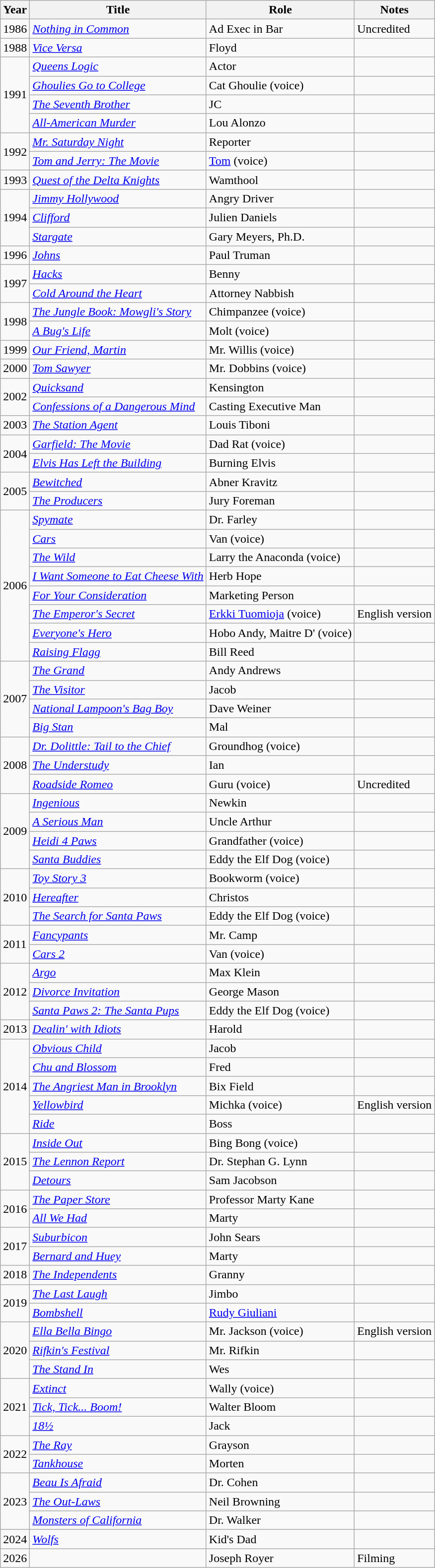<table class="wikitable sortable">
<tr>
<th>Year</th>
<th>Title</th>
<th>Role</th>
<th class="unsortable">Notes</th>
</tr>
<tr>
<td>1986</td>
<td><em><a href='#'>Nothing in Common</a></em></td>
<td>Ad Exec in Bar</td>
<td>Uncredited</td>
</tr>
<tr>
<td>1988</td>
<td><em><a href='#'>Vice Versa</a></em></td>
<td>Floyd</td>
<td></td>
</tr>
<tr>
<td rowspan=4>1991</td>
<td><em><a href='#'>Queens Logic</a></em></td>
<td>Actor</td>
<td></td>
</tr>
<tr>
<td><em><a href='#'>Ghoulies Go to College</a></em></td>
<td>Cat Ghoulie (voice)</td>
<td></td>
</tr>
<tr>
<td><em><a href='#'>The Seventh Brother</a></em></td>
<td>JC</td>
<td></td>
</tr>
<tr>
<td><em><a href='#'>All-American Murder</a></em></td>
<td>Lou Alonzo</td>
<td></td>
</tr>
<tr>
<td rowspan=2>1992</td>
<td><em><a href='#'>Mr. Saturday Night</a></em></td>
<td>Reporter</td>
<td></td>
</tr>
<tr>
<td><em><a href='#'>Tom and Jerry: The Movie</a></em></td>
<td><a href='#'>Tom</a> (voice)</td>
<td></td>
</tr>
<tr>
<td>1993</td>
<td><em><a href='#'>Quest of the Delta Knights</a></em></td>
<td>Wamthool</td>
<td></td>
</tr>
<tr>
<td rowspan=3>1994</td>
<td><em><a href='#'>Jimmy Hollywood</a></em></td>
<td>Angry Driver</td>
<td></td>
</tr>
<tr>
<td><em><a href='#'>Clifford</a></em></td>
<td>Julien Daniels</td>
<td></td>
</tr>
<tr>
<td><em><a href='#'>Stargate</a></em></td>
<td>Gary Meyers, Ph.D.</td>
<td></td>
</tr>
<tr>
<td>1996</td>
<td><em><a href='#'>Johns</a></em></td>
<td>Paul Truman</td>
<td></td>
</tr>
<tr>
<td rowspan=2>1997</td>
<td><em><a href='#'>Hacks</a></em></td>
<td>Benny</td>
<td></td>
</tr>
<tr>
<td><em><a href='#'>Cold Around the Heart</a></em></td>
<td>Attorney Nabbish</td>
<td></td>
</tr>
<tr>
<td rowspan="2">1998</td>
<td><em><a href='#'>The Jungle Book: Mowgli's Story</a></em></td>
<td>Chimpanzee (voice)</td>
<td></td>
</tr>
<tr>
<td><em><a href='#'>A Bug's Life</a></em></td>
<td>Molt (voice)</td>
<td></td>
</tr>
<tr>
<td>1999</td>
<td><em><a href='#'>Our Friend, Martin</a></em></td>
<td>Mr. Willis (voice)</td>
<td></td>
</tr>
<tr>
<td>2000</td>
<td><em><a href='#'>Tom Sawyer</a></em></td>
<td>Mr. Dobbins (voice)</td>
<td></td>
</tr>
<tr>
<td rowspan=2>2002</td>
<td><em><a href='#'>Quicksand</a></em></td>
<td>Kensington</td>
<td></td>
</tr>
<tr>
<td><em><a href='#'>Confessions of a Dangerous Mind</a></em></td>
<td>Casting Executive Man</td>
<td></td>
</tr>
<tr>
<td>2003</td>
<td><em><a href='#'>The Station Agent</a></em></td>
<td>Louis Tiboni</td>
<td></td>
</tr>
<tr>
<td rowspan=2>2004</td>
<td><em><a href='#'>Garfield: The Movie</a></em></td>
<td>Dad Rat (voice)</td>
<td></td>
</tr>
<tr>
<td><em><a href='#'>Elvis Has Left the Building</a></em></td>
<td>Burning Elvis</td>
<td></td>
</tr>
<tr>
<td rowspan=2>2005</td>
<td><em><a href='#'>Bewitched</a></em></td>
<td>Abner Kravitz</td>
<td></td>
</tr>
<tr>
<td><em><a href='#'>The Producers</a></em></td>
<td>Jury Foreman</td>
<td></td>
</tr>
<tr>
<td rowspan=8>2006</td>
<td><em><a href='#'>Spymate</a></em></td>
<td>Dr. Farley</td>
<td></td>
</tr>
<tr>
<td><em><a href='#'>Cars</a></em></td>
<td>Van (voice)</td>
<td></td>
</tr>
<tr>
<td><em><a href='#'>The Wild</a></em></td>
<td>Larry the Anaconda (voice)</td>
<td></td>
</tr>
<tr>
<td><em><a href='#'>I Want Someone to Eat Cheese With</a></em></td>
<td>Herb Hope</td>
<td></td>
</tr>
<tr>
<td><em><a href='#'>For Your Consideration</a></em></td>
<td>Marketing Person</td>
<td></td>
</tr>
<tr>
<td><em><a href='#'>The Emperor's Secret</a></em></td>
<td><a href='#'>Erkki Tuomioja</a> (voice)</td>
<td>English version</td>
</tr>
<tr>
<td><em><a href='#'>Everyone's Hero</a></em></td>
<td>Hobo Andy, Maitre D' (voice)</td>
<td></td>
</tr>
<tr>
<td><em><a href='#'>Raising Flagg</a></em></td>
<td>Bill Reed</td>
<td></td>
</tr>
<tr>
<td rowspan=4>2007</td>
<td><em><a href='#'>The Grand</a></em></td>
<td>Andy Andrews</td>
<td></td>
</tr>
<tr>
<td><em><a href='#'>The Visitor</a></em></td>
<td>Jacob</td>
<td></td>
</tr>
<tr>
<td><em><a href='#'>National Lampoon's Bag Boy</a></em></td>
<td>Dave Weiner</td>
<td></td>
</tr>
<tr>
<td><em><a href='#'>Big Stan</a></em></td>
<td>Mal</td>
<td></td>
</tr>
<tr>
<td rowspan=3>2008</td>
<td><em><a href='#'>Dr. Dolittle: Tail to the Chief</a></em></td>
<td>Groundhog (voice)</td>
<td></td>
</tr>
<tr>
<td><em><a href='#'>The Understudy</a></em></td>
<td>Ian</td>
<td></td>
</tr>
<tr>
<td><em><a href='#'>Roadside Romeo</a></em></td>
<td>Guru (voice)</td>
<td>Uncredited</td>
</tr>
<tr>
<td rowspan=4>2009</td>
<td><em><a href='#'>Ingenious</a></em></td>
<td>Newkin</td>
<td></td>
</tr>
<tr>
<td><em><a href='#'>A Serious Man</a></em></td>
<td>Uncle Arthur</td>
<td></td>
</tr>
<tr>
<td><em><a href='#'>Heidi 4 Paws</a></em></td>
<td>Grandfather (voice)</td>
<td></td>
</tr>
<tr>
<td><em><a href='#'>Santa Buddies</a></em></td>
<td>Eddy the Elf Dog (voice)</td>
<td></td>
</tr>
<tr>
<td rowspan=3>2010</td>
<td><em><a href='#'>Toy Story 3</a></em></td>
<td>Bookworm (voice)</td>
<td></td>
</tr>
<tr>
<td><em><a href='#'>Hereafter</a></em></td>
<td>Christos</td>
<td></td>
</tr>
<tr>
<td><em><a href='#'>The Search for Santa Paws</a></em></td>
<td>Eddy the Elf Dog (voice)</td>
<td></td>
</tr>
<tr>
<td rowspan=2>2011</td>
<td><em><a href='#'>Fancypants</a></em></td>
<td>Mr. Camp</td>
<td></td>
</tr>
<tr>
<td><em><a href='#'>Cars 2</a></em></td>
<td>Van (voice)</td>
<td></td>
</tr>
<tr>
<td rowspan=3>2012</td>
<td><em><a href='#'>Argo</a></em></td>
<td>Max Klein</td>
<td></td>
</tr>
<tr>
<td><em><a href='#'>Divorce Invitation</a></em></td>
<td>George Mason</td>
<td></td>
</tr>
<tr>
<td><em><a href='#'>Santa Paws 2: The Santa Pups</a></em></td>
<td>Eddy the Elf Dog (voice)</td>
<td></td>
</tr>
<tr>
<td>2013</td>
<td><em><a href='#'>Dealin' with Idiots</a></em></td>
<td>Harold</td>
<td></td>
</tr>
<tr>
<td rowspan=5>2014</td>
<td><em><a href='#'>Obvious Child</a></em></td>
<td>Jacob</td>
<td></td>
</tr>
<tr>
<td><em><a href='#'>Chu and Blossom</a></em></td>
<td>Fred</td>
<td></td>
</tr>
<tr>
<td><em><a href='#'>The Angriest Man in Brooklyn</a></em></td>
<td>Bix Field</td>
<td></td>
</tr>
<tr>
<td><em><a href='#'>Yellowbird</a></em></td>
<td>Michka (voice)</td>
<td>English version</td>
</tr>
<tr>
<td><em><a href='#'>Ride</a></em></td>
<td>Boss</td>
<td></td>
</tr>
<tr>
<td rowspan="3">2015</td>
<td><em><a href='#'>Inside Out</a></em></td>
<td>Bing Bong (voice)</td>
<td></td>
</tr>
<tr>
<td><em><a href='#'>The Lennon Report</a></em></td>
<td>Dr. Stephan G. Lynn</td>
<td></td>
</tr>
<tr>
<td><em><a href='#'>Detours</a></em></td>
<td>Sam Jacobson</td>
<td></td>
</tr>
<tr>
<td rowspan="2">2016</td>
<td><em><a href='#'>The Paper Store</a></em></td>
<td>Professor Marty Kane</td>
<td></td>
</tr>
<tr>
<td><em><a href='#'>All We Had</a></em></td>
<td>Marty</td>
<td></td>
</tr>
<tr>
<td rowspan="2">2017</td>
<td><em><a href='#'>Suburbicon</a></em></td>
<td>John Sears</td>
<td></td>
</tr>
<tr>
<td><em><a href='#'>Bernard and Huey</a></em></td>
<td>Marty</td>
<td></td>
</tr>
<tr>
<td>2018</td>
<td><em><a href='#'>The Independents</a></em></td>
<td>Granny</td>
<td></td>
</tr>
<tr>
<td rowspan="2">2019</td>
<td><em><a href='#'>The Last Laugh</a></em></td>
<td>Jimbo</td>
<td></td>
</tr>
<tr>
<td><em><a href='#'>Bombshell</a></em></td>
<td><a href='#'>Rudy Giuliani</a></td>
<td></td>
</tr>
<tr>
<td rowspan="3">2020</td>
<td><em><a href='#'>Ella Bella Bingo</a></em></td>
<td>Mr. Jackson (voice)</td>
<td>English version</td>
</tr>
<tr>
<td><em><a href='#'>Rifkin's Festival</a></em></td>
<td>Mr. Rifkin</td>
<td></td>
</tr>
<tr>
<td><em><a href='#'>The Stand In</a></em></td>
<td>Wes</td>
<td></td>
</tr>
<tr>
<td rowspan="3">2021</td>
<td><em><a href='#'>Extinct</a></em></td>
<td>Wally (voice)</td>
<td></td>
</tr>
<tr>
<td><em><a href='#'>Tick, Tick... Boom!</a></em></td>
<td>Walter Bloom</td>
<td></td>
</tr>
<tr>
<td><em><a href='#'>18½</a></em></td>
<td>Jack</td>
<td></td>
</tr>
<tr>
<td rowspan="2">2022</td>
<td><em><a href='#'>The Ray</a></em></td>
<td>Grayson</td>
<td></td>
</tr>
<tr>
<td><em><a href='#'>Tankhouse</a></em></td>
<td>Morten</td>
<td></td>
</tr>
<tr>
<td rowspan="3">2023</td>
<td><em><a href='#'>Beau Is Afraid</a></em></td>
<td>Dr. Cohen</td>
<td></td>
</tr>
<tr>
<td><em><a href='#'>The Out-Laws</a></em></td>
<td>Neil Browning</td>
<td></td>
</tr>
<tr>
<td><em><a href='#'>Monsters of California</a></em></td>
<td>Dr. Walker</td>
<td></td>
</tr>
<tr>
<td>2024</td>
<td><em><a href='#'>Wolfs</a></em></td>
<td>Kid's Dad</td>
<td></td>
</tr>
<tr>
<td>2026</td>
<td></td>
<td>Joseph Royer</td>
<td>Filming</td>
</tr>
</table>
